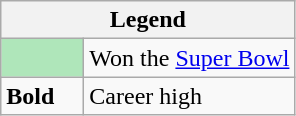<table class="wikitable">
<tr>
<th colspan="2">Legend</th>
</tr>
<tr>
<td style="background:#afe6ba; width:3em;"></td>
<td>Won the <a href='#'>Super Bowl</a></td>
</tr>
<tr>
<td><strong>Bold</strong></td>
<td>Career high</td>
</tr>
</table>
